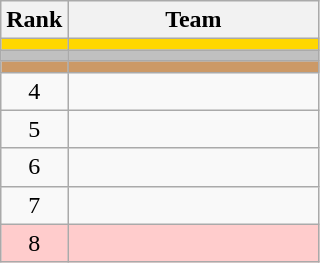<table class="wikitable">
<tr>
<th width=30px>Rank</th>
<th width=160px>Team</th>
</tr>
<tr style="background:gold;">
<td align=center></td>
<td></td>
</tr>
<tr style="background:silver;">
<td align=center></td>
<td></td>
</tr>
<tr style="background:#cc9966;">
<td align=center></td>
<td></td>
</tr>
<tr>
<td align=center>4</td>
<td></td>
</tr>
<tr>
<td align=center>5</td>
<td></td>
</tr>
<tr>
<td align=center>6</td>
<td></td>
</tr>
<tr>
<td align=center>7</td>
<td></td>
</tr>
<tr style="background:#ffcccc;">
<td align=center>8</td>
<td></td>
</tr>
</table>
